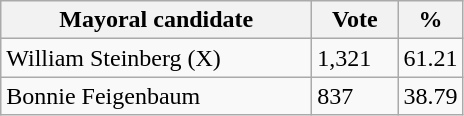<table class="wikitable">
<tr>
<th bgcolor="#DDDDFF" width="200px">Mayoral candidate</th>
<th bgcolor="#DDDDFF" width="50px">Vote</th>
<th bgcolor="#DDDDFF" width="30px">%</th>
</tr>
<tr>
<td>William Steinberg (X)</td>
<td>1,321</td>
<td>61.21</td>
</tr>
<tr>
<td>Bonnie Feigenbaum</td>
<td>837</td>
<td>38.79</td>
</tr>
</table>
